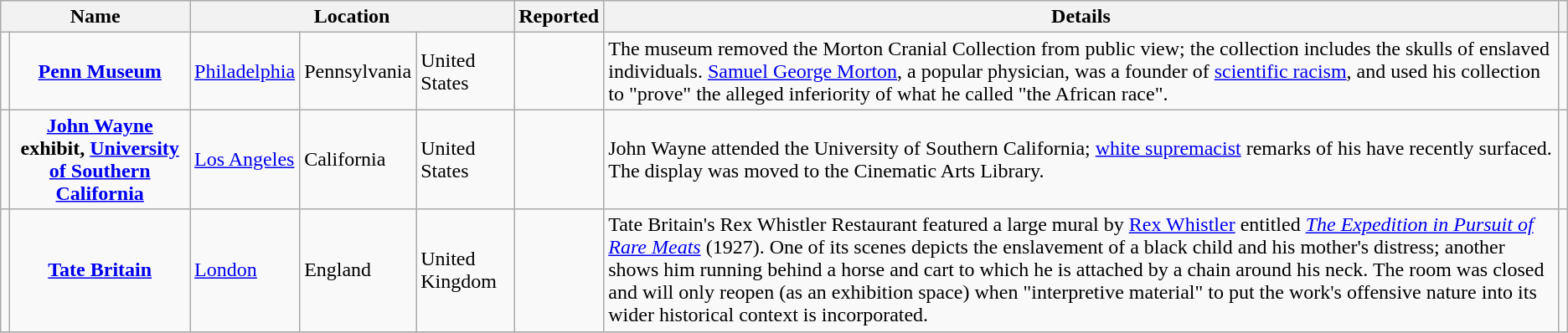<table class="wikitable sortable" style="text-align:left">
<tr>
<th colspan="2">Name</th>
<th colspan="3">Location</th>
<th>Reported</th>
<th>Details</th>
<th class="unsortable"></th>
</tr>
<tr>
<td></td>
<td style="text-align: center; font-weight: bold"><a href='#'>Penn Museum</a></td>
<td data-sort-value="US, Pennsylvania, Philadlephia"><a href='#'>Philadelphia</a></td>
<td>Pennsylvania</td>
<td>United States</td>
<td></td>
<td>The museum removed the Morton Cranial Collection from public view; the collection includes the skulls of enslaved individuals. <a href='#'>Samuel George Morton</a>, a popular physician, was a founder of <a href='#'>scientific racism</a>, and used his collection to "prove" the alleged inferiority of what he called "the African race".</td>
<td></td>
</tr>
<tr>
<td></td>
<td style="text-align: center; font-weight: bold"><a href='#'>John Wayne</a> exhibit, <a href='#'>University of Southern California</a></td>
<td data-sort-value="US, California, Los Angeles"><a href='#'>Los Angeles</a></td>
<td>California</td>
<td>United States</td>
<td></td>
<td>John Wayne attended the University of Southern California; <a href='#'>white supremacist</a> remarks of his have recently surfaced. The display was moved to the Cinematic Arts Library.</td>
<td></td>
</tr>
<tr>
<td></td>
<td style="text-align: center; font-weight: bold"><a href='#'>Tate Britain</a></td>
<td data-sort-value="UK, England, London"><a href='#'>London</a></td>
<td>England</td>
<td>United Kingdom</td>
<td></td>
<td>Tate Britain's Rex Whistler Restaurant featured a large mural by <a href='#'>Rex Whistler</a> entitled <em><a href='#'>The Expedition in Pursuit of Rare Meats</a></em> (1927). One of its scenes depicts the enslavement of a black child and his mother's distress; another shows him running behind a horse and cart to which he is attached by a chain around his neck. The room was closed and will only reopen (as an exhibition space) when "interpretive material" to put the work's offensive nature into its wider historical context is incorporated.</td>
<td><br></td>
</tr>
<tr>
</tr>
</table>
